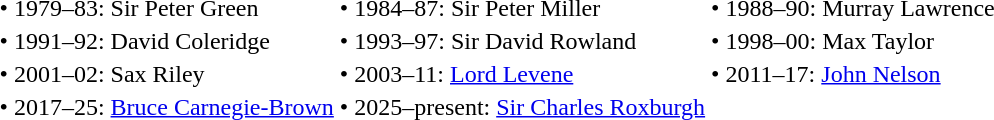<table>
<tr>
<td>• 1979–83: Sir Peter Green</td>
<td>• 1984–87: Sir Peter Miller</td>
<td>• 1988–90: Murray Lawrence</td>
</tr>
<tr>
<td>• 1991–92: David Coleridge</td>
<td>• 1993–97: Sir David Rowland</td>
<td>• 1998–00: Max Taylor</td>
</tr>
<tr>
<td>• 2001–02: Sax Riley</td>
<td>• 2003–11: <a href='#'>Lord Levene</a></td>
<td>• 2011–17: <a href='#'>John Nelson</a></td>
</tr>
<tr>
<td>• 2017–25: <a href='#'>Bruce Carnegie-Brown</a></td>
<td>• 2025–present: <a href='#'>Sir Charles Roxburgh</a></td>
</tr>
</table>
